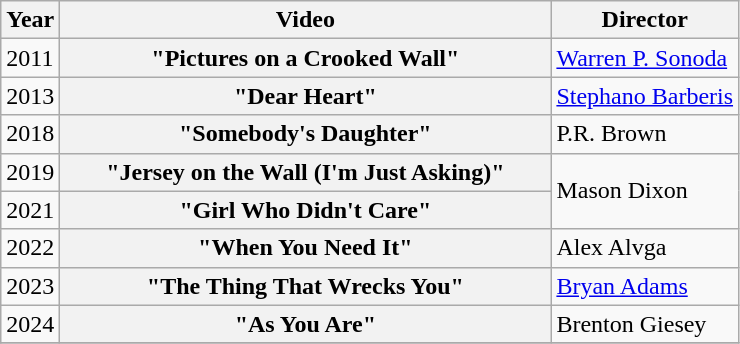<table class="wikitable plainrowheaders">
<tr>
<th>Year</th>
<th style="width:20em;">Video</th>
<th>Director</th>
</tr>
<tr>
<td>2011</td>
<th scope="row">"Pictures on a Crooked Wall"</th>
<td><a href='#'>Warren P. Sonoda</a></td>
</tr>
<tr>
<td>2013</td>
<th scope="row">"Dear Heart"</th>
<td><a href='#'>Stephano Barberis</a></td>
</tr>
<tr>
<td>2018</td>
<th scope="row">"Somebody's Daughter"</th>
<td>P.R. Brown</td>
</tr>
<tr>
<td>2019</td>
<th scope="row">"Jersey on the Wall (I'm Just Asking)"</th>
<td rowspan=2>Mason Dixon</td>
</tr>
<tr>
<td>2021</td>
<th scope="row">"Girl Who Didn't Care"</th>
</tr>
<tr>
<td>2022</td>
<th scope="row">"When You Need It"</th>
<td>Alex Alvga</td>
</tr>
<tr>
<td>2023</td>
<th scope="row">"The Thing That Wrecks You"</th>
<td><a href='#'>Bryan Adams</a></td>
</tr>
<tr>
<td>2024</td>
<th scope="row">"As You Are"</th>
<td>Brenton Giesey</td>
</tr>
<tr>
</tr>
</table>
